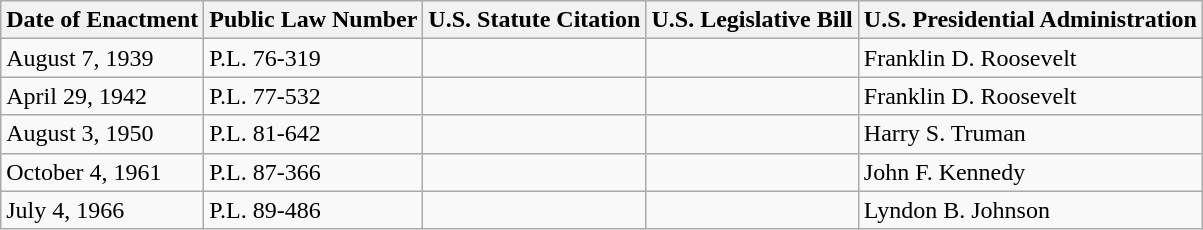<table class="wikitable">
<tr>
<th>Date of Enactment</th>
<th>Public Law Number</th>
<th>U.S. Statute Citation</th>
<th>U.S. Legislative Bill</th>
<th>U.S. Presidential Administration</th>
</tr>
<tr>
<td>August 7, 1939</td>
<td>P.L. 76-319</td>
<td></td>
<td></td>
<td>Franklin D. Roosevelt</td>
</tr>
<tr>
<td>April 29, 1942</td>
<td>P.L. 77-532</td>
<td></td>
<td></td>
<td>Franklin D. Roosevelt</td>
</tr>
<tr>
<td>August 3, 1950</td>
<td>P.L. 81-642</td>
<td></td>
<td></td>
<td>Harry S. Truman</td>
</tr>
<tr>
<td>October 4, 1961</td>
<td>P.L. 87-366</td>
<td></td>
<td></td>
<td>John F. Kennedy</td>
</tr>
<tr>
<td>July 4, 1966</td>
<td>P.L. 89-486</td>
<td></td>
<td></td>
<td>Lyndon B. Johnson</td>
</tr>
</table>
